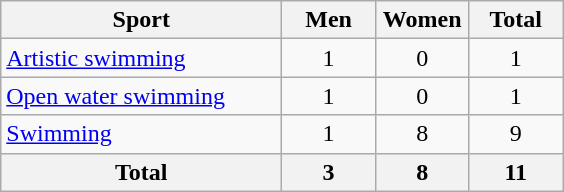<table class="wikitable sortable" style="text-align:center;">
<tr>
<th width=180>Sport</th>
<th width=55>Men</th>
<th width=55>Women</th>
<th width=55>Total</th>
</tr>
<tr>
<td align=left><a href='#'>Artistic swimming</a></td>
<td>1</td>
<td>0</td>
<td>1</td>
</tr>
<tr>
<td align=left><a href='#'>Open water swimming</a></td>
<td>1</td>
<td>0</td>
<td>1</td>
</tr>
<tr>
<td align=left><a href='#'>Swimming</a></td>
<td>1</td>
<td>8</td>
<td>9</td>
</tr>
<tr>
<th>Total</th>
<th>3</th>
<th>8</th>
<th>11</th>
</tr>
</table>
